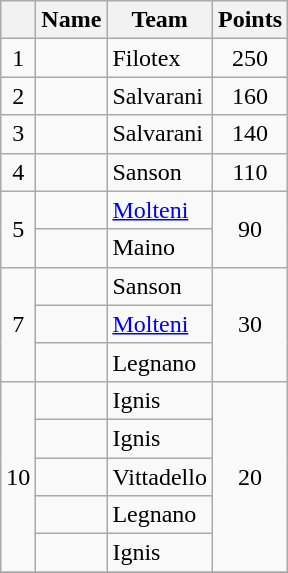<table class="wikitable">
<tr>
<th></th>
<th>Name</th>
<th>Team</th>
<th>Points</th>
</tr>
<tr>
<td style="text-align:center">1</td>
<td></td>
<td>Filotex</td>
<td style="text-align:center">250</td>
</tr>
<tr>
<td style="text-align:center">2</td>
<td></td>
<td>Salvarani</td>
<td style="text-align:center">160</td>
</tr>
<tr>
<td style="text-align:center">3</td>
<td> </td>
<td>Salvarani</td>
<td style="text-align:center">140</td>
</tr>
<tr>
<td style="text-align:center">4</td>
<td></td>
<td>Sanson</td>
<td style="text-align:center">110</td>
</tr>
<tr>
<td style="text-align:center" rowspan="2">5</td>
<td></td>
<td><a href='#'>Molteni</a></td>
<td style="text-align:center" rowspan="2">90</td>
</tr>
<tr>
<td></td>
<td>Maino</td>
</tr>
<tr>
<td style="text-align:center" rowspan="3">7</td>
<td></td>
<td>Sanson</td>
<td style="text-align:center" rowspan="3">30</td>
</tr>
<tr>
<td></td>
<td><a href='#'>Molteni</a></td>
</tr>
<tr>
<td></td>
<td>Legnano</td>
</tr>
<tr>
<td style="text-align:center" rowspan="5">10</td>
<td></td>
<td>Ignis</td>
<td style="text-align:center" rowspan="5">20</td>
</tr>
<tr>
<td></td>
<td>Ignis</td>
</tr>
<tr>
<td></td>
<td>Vittadello</td>
</tr>
<tr>
<td></td>
<td>Legnano</td>
</tr>
<tr>
<td></td>
<td>Ignis</td>
</tr>
<tr>
</tr>
</table>
